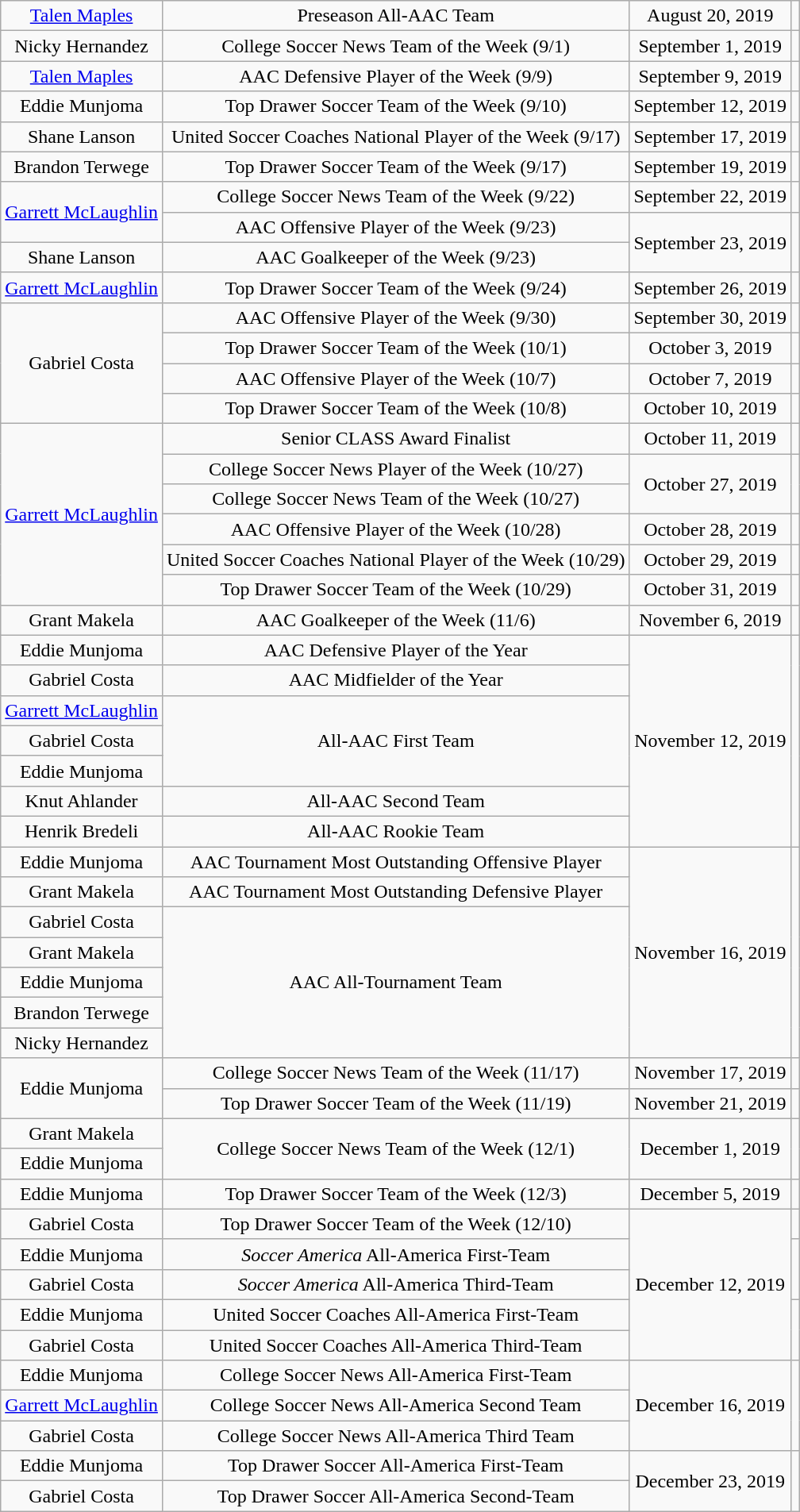<table class="wikitable sortable" style="text-align: center">
<tr>
<td><a href='#'>Talen Maples</a></td>
<td>Preseason All-AAC Team</td>
<td>August 20, 2019</td>
<td></td>
</tr>
<tr>
<td>Nicky Hernandez</td>
<td>College Soccer News Team of the Week (9/1)</td>
<td>September 1, 2019</td>
<td></td>
</tr>
<tr>
<td><a href='#'>Talen Maples</a></td>
<td>AAC Defensive Player of the Week (9/9)</td>
<td>September 9, 2019</td>
<td></td>
</tr>
<tr>
<td>Eddie Munjoma</td>
<td>Top Drawer Soccer Team of the Week (9/10)</td>
<td>September 12, 2019</td>
<td></td>
</tr>
<tr>
<td>Shane Lanson</td>
<td>United Soccer Coaches National Player of the Week (9/17)</td>
<td>September 17, 2019</td>
<td></td>
</tr>
<tr>
<td>Brandon Terwege</td>
<td>Top Drawer Soccer Team of the Week (9/17)</td>
<td>September 19, 2019</td>
<td></td>
</tr>
<tr>
<td rowspan=2><a href='#'>Garrett McLaughlin</a></td>
<td>College Soccer News Team of the Week (9/22)</td>
<td>September 22, 2019</td>
<td></td>
</tr>
<tr>
<td>AAC Offensive Player of the Week (9/23)</td>
<td rowspan=2>September 23, 2019</td>
<td rowspan=2></td>
</tr>
<tr>
<td>Shane Lanson</td>
<td>AAC Goalkeeper of the Week (9/23)</td>
</tr>
<tr>
<td><a href='#'>Garrett McLaughlin</a></td>
<td>Top Drawer Soccer Team of the Week (9/24)</td>
<td>September 26, 2019</td>
<td></td>
</tr>
<tr>
<td rowspan=4>Gabriel Costa</td>
<td>AAC Offensive Player of the Week (9/30)</td>
<td>September 30, 2019</td>
<td></td>
</tr>
<tr>
<td>Top Drawer Soccer Team of the Week (10/1)</td>
<td>October 3, 2019</td>
<td></td>
</tr>
<tr>
<td>AAC Offensive Player of the Week (10/7)</td>
<td>October 7, 2019</td>
<td></td>
</tr>
<tr>
<td>Top Drawer Soccer Team of the Week (10/8)</td>
<td>October 10, 2019</td>
<td></td>
</tr>
<tr>
<td rowspan=6><a href='#'>Garrett McLaughlin</a></td>
<td>Senior CLASS Award Finalist</td>
<td>October 11, 2019</td>
<td></td>
</tr>
<tr>
<td>College Soccer News Player of the Week (10/27)</td>
<td rowspan=2>October 27, 2019</td>
<td rowspan=2></td>
</tr>
<tr>
<td>College Soccer News Team of the Week (10/27)</td>
</tr>
<tr>
<td>AAC Offensive Player of the Week (10/28)</td>
<td>October 28, 2019</td>
<td></td>
</tr>
<tr>
<td>United Soccer Coaches National Player of the Week (10/29)</td>
<td>October 29, 2019</td>
<td></td>
</tr>
<tr>
<td>Top Drawer Soccer Team of the Week (10/29)</td>
<td>October 31, 2019</td>
<td></td>
</tr>
<tr>
<td>Grant Makela</td>
<td>AAC Goalkeeper of the Week (11/6)</td>
<td>November 6, 2019</td>
<td></td>
</tr>
<tr>
<td>Eddie Munjoma</td>
<td>AAC Defensive Player of the Year</td>
<td rowspan=7>November 12, 2019</td>
<td rowspan=7></td>
</tr>
<tr>
<td>Gabriel Costa</td>
<td>AAC Midfielder of the Year</td>
</tr>
<tr>
<td><a href='#'>Garrett McLaughlin</a></td>
<td rowspan=3>All-AAC First Team</td>
</tr>
<tr>
<td>Gabriel Costa</td>
</tr>
<tr>
<td>Eddie Munjoma</td>
</tr>
<tr>
<td>Knut Ahlander</td>
<td>All-AAC Second Team</td>
</tr>
<tr>
<td>Henrik Bredeli</td>
<td>All-AAC Rookie Team</td>
</tr>
<tr>
<td>Eddie Munjoma</td>
<td>AAC Tournament Most Outstanding Offensive Player</td>
<td rowspan=7>November 16, 2019</td>
<td rowspan=7></td>
</tr>
<tr>
<td>Grant Makela</td>
<td>AAC Tournament Most Outstanding Defensive Player</td>
</tr>
<tr>
<td>Gabriel Costa</td>
<td rowspan=5>AAC All-Tournament Team</td>
</tr>
<tr>
<td>Grant Makela</td>
</tr>
<tr>
<td>Eddie Munjoma</td>
</tr>
<tr>
<td>Brandon Terwege</td>
</tr>
<tr>
<td>Nicky Hernandez</td>
</tr>
<tr>
<td rowspan=2>Eddie Munjoma</td>
<td>College Soccer News Team of the Week (11/17)</td>
<td>November 17, 2019</td>
<td></td>
</tr>
<tr>
<td>Top Drawer Soccer Team of the Week (11/19)</td>
<td>November 21, 2019</td>
<td></td>
</tr>
<tr>
<td>Grant Makela</td>
<td rowspan=2>College Soccer News Team of the Week (12/1)</td>
<td rowspan=2>December 1, 2019</td>
<td rowspan=2></td>
</tr>
<tr>
<td>Eddie Munjoma</td>
</tr>
<tr>
<td>Eddie Munjoma</td>
<td>Top Drawer Soccer Team of the Week (12/3)</td>
<td>December 5, 2019</td>
<td></td>
</tr>
<tr>
<td>Gabriel Costa</td>
<td>Top Drawer Soccer Team of the Week (12/10)</td>
<td rowspan=5>December 12, 2019</td>
<td></td>
</tr>
<tr>
<td>Eddie Munjoma</td>
<td><em>Soccer America</em> All-America First-Team</td>
<td rowspan=2></td>
</tr>
<tr>
<td>Gabriel Costa</td>
<td><em>Soccer America</em> All-America Third-Team</td>
</tr>
<tr>
<td>Eddie Munjoma</td>
<td>United Soccer Coaches All-America First-Team</td>
<td rowspan=2></td>
</tr>
<tr>
<td>Gabriel Costa</td>
<td>United Soccer Coaches All-America Third-Team</td>
</tr>
<tr>
<td>Eddie Munjoma</td>
<td>College Soccer News All-America First-Team</td>
<td rowspan=3>December 16, 2019</td>
<td rowspan=3></td>
</tr>
<tr>
<td><a href='#'>Garrett McLaughlin</a></td>
<td>College Soccer News All-America Second Team</td>
</tr>
<tr>
<td>Gabriel Costa</td>
<td>College Soccer News All-America Third Team</td>
</tr>
<tr>
<td>Eddie Munjoma</td>
<td>Top Drawer Soccer All-America First-Team</td>
<td rowspan=2>December 23, 2019</td>
<td rowspan=2></td>
</tr>
<tr>
<td>Gabriel Costa</td>
<td>Top Drawer Soccer All-America Second-Team</td>
</tr>
</table>
